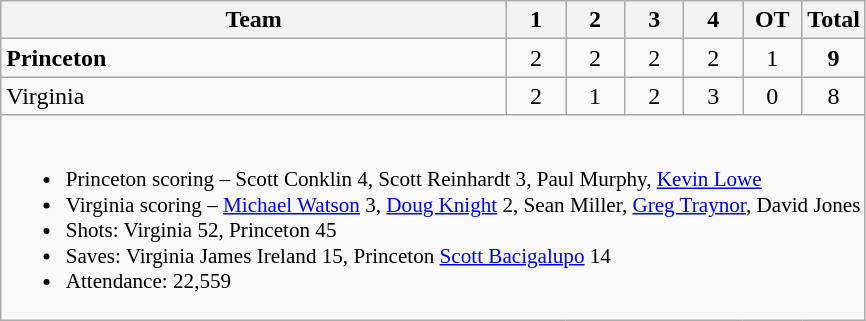<table class="wikitable" style="text-align:center; max-width:45em">
<tr>
<th>Team</th>
<th style="width:2em">1</th>
<th style="width:2em">2</th>
<th style="width:2em">3</th>
<th style="width:2em">4</th>
<th style="width:2em">OT</th>
<th style="width:2em">Total</th>
</tr>
<tr>
<td style="text-align:left"><strong>Princeton</strong></td>
<td>2</td>
<td>2</td>
<td>2</td>
<td>2</td>
<td>1</td>
<td><strong>9</strong></td>
</tr>
<tr>
<td style="text-align:left">Virginia</td>
<td>2</td>
<td>1</td>
<td>2</td>
<td>3</td>
<td>0</td>
<td>8</td>
</tr>
<tr>
<td colspan=10 style="text-align:left; font-size:88%;"><br><ul><li>Princeton scoring – Scott Conklin 4, Scott Reinhardt 3, Paul Murphy, <a href='#'>Kevin Lowe</a></li><li>Virginia scoring – <a href='#'>Michael Watson</a> 3, <a href='#'>Doug Knight</a> 2, Sean Miller, <a href='#'>Greg Traynor</a>, David Jones</li><li>Shots: Virginia 52, Princeton 45</li><li>Saves: Virginia James Ireland 15, Princeton <a href='#'>Scott Bacigalupo</a> 14</li><li>Attendance: 22,559</li></ul></td>
</tr>
</table>
